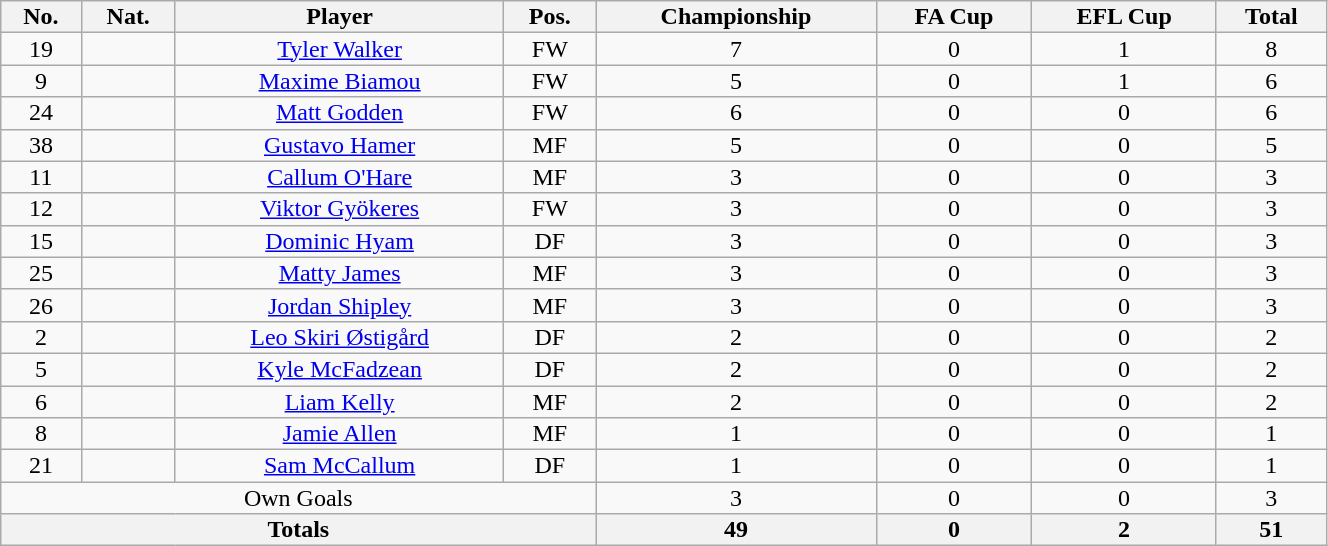<table class="wikitable sortable alternance" style="font-size:100%; text-align:center; line-height:14px; width:70%;">
<tr>
<th>No.</th>
<th>Nat.</th>
<th>Player</th>
<th>Pos.</th>
<th>Championship</th>
<th>FA Cup</th>
<th>EFL Cup</th>
<th>Total</th>
</tr>
<tr>
<td>19</td>
<td></td>
<td><a href='#'>Tyler Walker</a></td>
<td>FW</td>
<td>7</td>
<td>0</td>
<td>1</td>
<td>8</td>
</tr>
<tr>
<td>9</td>
<td></td>
<td><a href='#'>Maxime Biamou</a></td>
<td>FW</td>
<td>5</td>
<td>0</td>
<td>1</td>
<td>6</td>
</tr>
<tr>
<td>24</td>
<td></td>
<td><a href='#'>Matt Godden</a></td>
<td>FW</td>
<td>6</td>
<td>0</td>
<td>0</td>
<td>6</td>
</tr>
<tr>
<td>38</td>
<td></td>
<td><a href='#'>Gustavo Hamer</a></td>
<td>MF</td>
<td>5</td>
<td>0</td>
<td>0</td>
<td>5</td>
</tr>
<tr>
<td>11</td>
<td></td>
<td><a href='#'>Callum O'Hare</a></td>
<td>MF</td>
<td>3</td>
<td>0</td>
<td>0</td>
<td>3</td>
</tr>
<tr>
<td>12</td>
<td></td>
<td><a href='#'>Viktor Gyökeres</a></td>
<td>FW</td>
<td>3</td>
<td>0</td>
<td>0</td>
<td>3</td>
</tr>
<tr>
<td>15</td>
<td></td>
<td><a href='#'>Dominic Hyam</a></td>
<td>DF</td>
<td>3</td>
<td>0</td>
<td>0</td>
<td>3</td>
</tr>
<tr>
<td>25</td>
<td></td>
<td><a href='#'>Matty James</a></td>
<td>MF</td>
<td>3</td>
<td>0</td>
<td>0</td>
<td>3</td>
</tr>
<tr>
<td>26</td>
<td></td>
<td><a href='#'>Jordan Shipley</a></td>
<td>MF</td>
<td>3</td>
<td>0</td>
<td>0</td>
<td>3</td>
</tr>
<tr>
<td>2</td>
<td></td>
<td><a href='#'>Leo Skiri Østigård</a></td>
<td>DF</td>
<td>2</td>
<td>0</td>
<td>0</td>
<td>2</td>
</tr>
<tr>
<td>5</td>
<td></td>
<td><a href='#'>Kyle McFadzean</a></td>
<td>DF</td>
<td>2</td>
<td>0</td>
<td>0</td>
<td>2</td>
</tr>
<tr>
<td>6</td>
<td></td>
<td><a href='#'>Liam Kelly</a></td>
<td>MF</td>
<td>2</td>
<td>0</td>
<td>0</td>
<td>2</td>
</tr>
<tr>
<td>8</td>
<td></td>
<td><a href='#'>Jamie Allen</a></td>
<td>MF</td>
<td>1</td>
<td>0</td>
<td>0</td>
<td>1</td>
</tr>
<tr>
<td>21</td>
<td></td>
<td><a href='#'>Sam McCallum</a></td>
<td>DF</td>
<td>1</td>
<td>0</td>
<td>0</td>
<td>1</td>
</tr>
<tr class="sortbottom">
<td colspan="4">Own Goals</td>
<td>3</td>
<td>0</td>
<td>0</td>
<td>3</td>
</tr>
<tr class="sortbottom">
<th colspan="4">Totals</th>
<th>49</th>
<th>0</th>
<th>2</th>
<th>51</th>
</tr>
</table>
